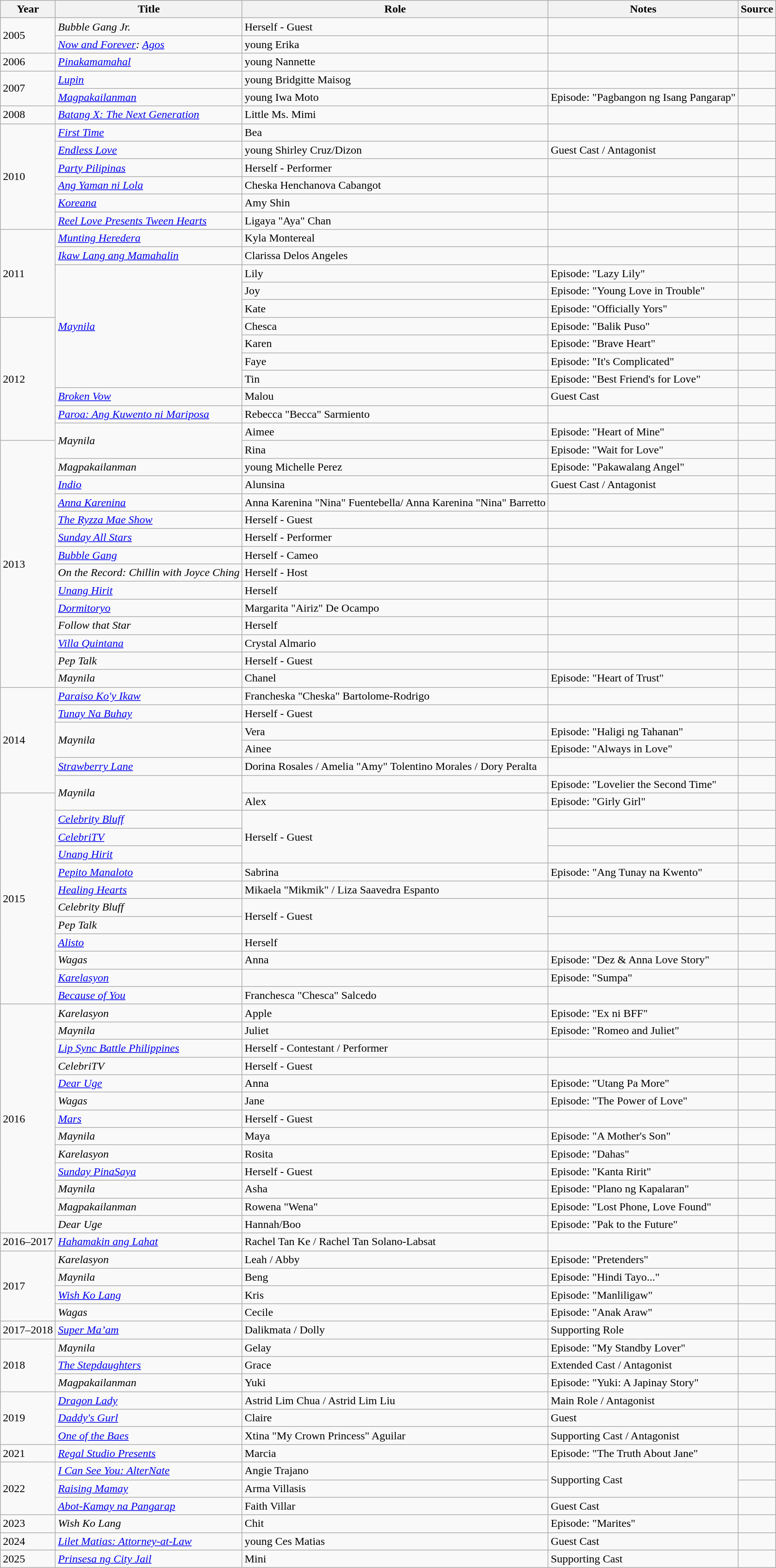<table class="wikitable sortable" >
<tr>
<th>Year</th>
<th>Title</th>
<th>Role</th>
<th class="unsortable">Notes </th>
<th class="unsortable">Source </th>
</tr>
<tr>
<td rowspan="2">2005</td>
<td><em>Bubble Gang Jr.</em></td>
<td>Herself - Guest</td>
<td></td>
<td></td>
</tr>
<tr>
<td><em><a href='#'>Now and Forever</a>: <a href='#'>Agos</a></em></td>
<td>young Erika</td>
<td></td>
<td></td>
</tr>
<tr>
<td>2006</td>
<td><em><a href='#'>Pinakamamahal</a></em></td>
<td>young Nannette</td>
<td></td>
<td></td>
</tr>
<tr>
<td rowspan="2">2007</td>
<td><em><a href='#'>Lupin</a></em></td>
<td>young Bridgitte Maisog</td>
<td></td>
<td></td>
</tr>
<tr>
<td><em><a href='#'>Magpakailanman</a></em></td>
<td>young Iwa Moto</td>
<td>Episode: "Pagbangon ng Isang Pangarap"</td>
<td></td>
</tr>
<tr>
<td>2008</td>
<td><em><a href='#'>Batang X: The Next Generation</a></em></td>
<td>Little Ms. Mimi</td>
<td></td>
<td></td>
</tr>
<tr>
<td rowspan="6">2010</td>
<td><em><a href='#'>First Time</a></em></td>
<td>Bea</td>
<td></td>
<td></td>
</tr>
<tr>
<td><em><a href='#'>Endless Love</a></em></td>
<td>young Shirley Cruz/Dizon</td>
<td>Guest Cast / Antagonist</td>
<td></td>
</tr>
<tr>
<td><em><a href='#'>Party Pilipinas</a></em></td>
<td>Herself - Performer</td>
<td></td>
<td></td>
</tr>
<tr>
<td><em><a href='#'>Ang Yaman ni Lola</a></em></td>
<td>Cheska Henchanova Cabangot</td>
<td></td>
<td></td>
</tr>
<tr>
<td><em><a href='#'>Koreana</a></em></td>
<td>Amy Shin</td>
<td></td>
<td></td>
</tr>
<tr>
<td><em><a href='#'>Reel Love Presents Tween Hearts</a></em></td>
<td>Ligaya "Aya" Chan</td>
<td></td>
<td></td>
</tr>
<tr>
<td rowspan="5">2011</td>
<td><em><a href='#'>Munting Heredera</a></em></td>
<td>Kyla Montereal</td>
<td></td>
<td></td>
</tr>
<tr>
<td><em><a href='#'>Ikaw Lang ang Mamahalin</a></em></td>
<td>Clarissa Delos Angeles</td>
<td></td>
<td></td>
</tr>
<tr>
<td rowspan="7"><em><a href='#'>Maynila</a></em></td>
<td>Lily</td>
<td>Episode: "Lazy Lily"</td>
<td></td>
</tr>
<tr>
<td>Joy</td>
<td>Episode: "Young Love in Trouble"</td>
<td></td>
</tr>
<tr>
<td>Kate</td>
<td>Episode: "Officially Yors"</td>
<td></td>
</tr>
<tr>
<td rowspan="7">2012</td>
<td>Chesca</td>
<td>Episode: "Balik Puso"</td>
<td></td>
</tr>
<tr>
<td>Karen</td>
<td>Episode: "Brave Heart"</td>
<td></td>
</tr>
<tr>
<td>Faye</td>
<td>Episode: "It's Complicated"</td>
<td></td>
</tr>
<tr>
<td>Tin</td>
<td>Episode: "Best Friend's for Love"</td>
<td></td>
</tr>
<tr>
<td><em><a href='#'>Broken Vow</a></em></td>
<td>Malou</td>
<td>Guest Cast</td>
<td></td>
</tr>
<tr>
<td><em><a href='#'>Paroa: Ang Kuwento ni Mariposa</a></em></td>
<td>Rebecca "Becca" Sarmiento</td>
<td></td>
<td></td>
</tr>
<tr>
<td rowspan="2"><em>Maynila</em></td>
<td>Aimee</td>
<td>Episode: "Heart of Mine"</td>
<td></td>
</tr>
<tr>
<td rowspan="14">2013</td>
<td>Rina</td>
<td>Episode: "Wait for Love"</td>
<td></td>
</tr>
<tr>
<td><em>Magpakailanman</em></td>
<td>young Michelle Perez</td>
<td>Episode: "Pakawalang Angel"</td>
<td></td>
</tr>
<tr>
<td><em><a href='#'>Indio</a></em></td>
<td>Alunsina</td>
<td>Guest Cast / Antagonist</td>
<td></td>
</tr>
<tr>
<td><em><a href='#'>Anna Karenina</a></em></td>
<td>Anna Karenina "Nina" Fuentebella/ Anna Karenina "Nina" Barretto</td>
<td></td>
<td></td>
</tr>
<tr>
<td><em><a href='#'>The Ryzza Mae Show</a></em></td>
<td>Herself - Guest</td>
<td></td>
<td></td>
</tr>
<tr>
<td><em><a href='#'>Sunday All Stars</a></em></td>
<td>Herself - Performer</td>
<td></td>
<td></td>
</tr>
<tr>
<td><em><a href='#'>Bubble Gang</a></em></td>
<td>Herself - Cameo</td>
<td></td>
<td></td>
</tr>
<tr>
<td><em>On the Record: Chillin with Joyce Ching</em></td>
<td>Herself - Host</td>
<td></td>
<td></td>
</tr>
<tr>
<td><em><a href='#'>Unang Hirit</a></em></td>
<td>Herself</td>
<td></td>
<td></td>
</tr>
<tr>
<td><em><a href='#'>Dormitoryo</a></em></td>
<td>Margarita "Airiz" De Ocampo</td>
<td></td>
<td></td>
</tr>
<tr>
<td><em>Follow that Star</em></td>
<td>Herself</td>
<td></td>
<td></td>
</tr>
<tr>
<td><em><a href='#'>Villa Quintana</a></em></td>
<td>Crystal Almario</td>
<td></td>
<td></td>
</tr>
<tr>
<td><em>Pep Talk</em></td>
<td>Herself - Guest</td>
<td></td>
<td></td>
</tr>
<tr>
<td><em>Maynila</em></td>
<td>Chanel</td>
<td>Episode: "Heart of Trust"</td>
<td></td>
</tr>
<tr>
<td rowspan="6">2014</td>
<td><em><a href='#'>Paraiso Ko'y Ikaw</a></em></td>
<td>Francheska "Cheska" Bartolome-Rodrigo</td>
<td></td>
<td></td>
</tr>
<tr>
<td><em><a href='#'>Tunay Na Buhay</a></em></td>
<td>Herself - Guest</td>
<td></td>
<td></td>
</tr>
<tr>
<td rowspan="2"><em>Maynila</em></td>
<td>Vera</td>
<td>Episode: "Haligi ng Tahanan"</td>
<td></td>
</tr>
<tr>
<td>Ainee</td>
<td>Episode: "Always in Love"</td>
<td></td>
</tr>
<tr>
<td><em><a href='#'>Strawberry Lane</a></em></td>
<td>Dorina Rosales / Amelia "Amy" Tolentino Morales / Dory Peralta</td>
<td></td>
<td></td>
</tr>
<tr>
<td rowspan="2"><em>Maynila</em></td>
<td></td>
<td>Episode: "Lovelier the Second Time"</td>
<td></td>
</tr>
<tr>
<td rowspan="12">2015</td>
<td>Alex</td>
<td>Episode: "Girly Girl"</td>
<td></td>
</tr>
<tr>
<td><em><a href='#'>Celebrity Bluff</a></em></td>
<td rowspan="3">Herself - Guest</td>
<td></td>
<td></td>
</tr>
<tr>
<td><em><a href='#'>CelebriTV</a></em></td>
<td></td>
<td></td>
</tr>
<tr>
<td><em><a href='#'>Unang Hirit</a></em></td>
<td></td>
<td></td>
</tr>
<tr>
<td><em><a href='#'>Pepito Manaloto</a></em></td>
<td>Sabrina</td>
<td>Episode: "Ang Tunay na Kwento"</td>
<td></td>
</tr>
<tr>
<td><em><a href='#'>Healing Hearts</a></em></td>
<td>Mikaela "Mikmik" / Liza Saavedra Espanto</td>
<td></td>
<td></td>
</tr>
<tr>
<td><em>Celebrity Bluff</em></td>
<td rowspan="2">Herself - Guest</td>
<td></td>
<td></td>
</tr>
<tr>
<td><em>Pep Talk</em></td>
<td></td>
<td></td>
</tr>
<tr>
<td><em><a href='#'>Alisto</a></em></td>
<td>Herself</td>
<td></td>
<td></td>
</tr>
<tr>
<td><em>Wagas</em></td>
<td>Anna</td>
<td>Episode: "Dez & Anna Love Story"</td>
<td></td>
</tr>
<tr>
<td><em><a href='#'>Karelasyon</a></em></td>
<td></td>
<td>Episode: "Sumpa"</td>
<td></td>
</tr>
<tr>
<td><em><a href='#'>Because of You</a></em></td>
<td>Franchesca "Chesca" Salcedo</td>
<td></td>
<td></td>
</tr>
<tr>
<td rowspan="13">2016</td>
<td><em>Karelasyon</em></td>
<td>Apple</td>
<td>Episode: "Ex ni BFF"</td>
<td></td>
</tr>
<tr>
<td><em>Maynila</em></td>
<td>Juliet</td>
<td>Episode: "Romeo and Juliet"</td>
<td></td>
</tr>
<tr>
<td><em><a href='#'>Lip Sync Battle Philippines</a></em></td>
<td>Herself - Contestant / Performer</td>
<td></td>
<td></td>
</tr>
<tr>
<td><em>CelebriTV</em></td>
<td>Herself - Guest</td>
<td></td>
<td></td>
</tr>
<tr>
<td><em><a href='#'>Dear Uge</a></em></td>
<td>Anna</td>
<td>Episode: "Utang Pa More"</td>
<td></td>
</tr>
<tr>
<td><em>Wagas</em></td>
<td>Jane</td>
<td>Episode: "The Power of Love"</td>
<td></td>
</tr>
<tr>
<td><em><a href='#'>Mars</a></em></td>
<td>Herself - Guest</td>
<td></td>
<td></td>
</tr>
<tr>
<td><em>Maynila</em></td>
<td>Maya</td>
<td>Episode: "A Mother's Son"</td>
<td></td>
</tr>
<tr>
<td><em>Karelasyon</em></td>
<td>Rosita</td>
<td>Episode: "Dahas"</td>
<td></td>
</tr>
<tr>
<td><em><a href='#'>Sunday PinaSaya</a></em></td>
<td>Herself - Guest</td>
<td>Episode: "Kanta Ririt"</td>
<td></td>
</tr>
<tr>
<td><em>Maynila</em></td>
<td>Asha</td>
<td>Episode: "Plano ng Kapalaran"</td>
<td></td>
</tr>
<tr>
<td><em>Magpakailanman</em></td>
<td>Rowena "Wena"</td>
<td>Episode: "Lost Phone, Love Found"</td>
<td></td>
</tr>
<tr>
<td><em>Dear Uge</em></td>
<td>Hannah/Boo</td>
<td>Episode: "Pak to the Future"</td>
<td></td>
</tr>
<tr>
<td>2016–2017</td>
<td><em><a href='#'>Hahamakin ang Lahat</a></em></td>
<td>Rachel Tan Ke / Rachel Tan Solano-Labsat</td>
<td></td>
<td></td>
</tr>
<tr>
<td rowspan="4">2017</td>
<td><em>Karelasyon</em></td>
<td>Leah / Abby</td>
<td>Episode: "Pretenders"</td>
<td></td>
</tr>
<tr>
<td><em>Maynila</em></td>
<td>Beng</td>
<td>Episode: "Hindi Tayo..."</td>
<td></td>
</tr>
<tr>
<td><em><a href='#'>Wish Ko Lang</a></em></td>
<td>Kris</td>
<td>Episode: "Manliligaw"</td>
<td></td>
</tr>
<tr>
<td><em>Wagas</em></td>
<td>Cecile</td>
<td>Episode: "Anak Araw"</td>
<td></td>
</tr>
<tr>
<td>2017–2018</td>
<td><em><a href='#'>Super Ma’am</a></em></td>
<td>Dalikmata / Dolly</td>
<td>Supporting Role</td>
<td></td>
</tr>
<tr>
<td rowspan="3">2018</td>
<td><em>Maynila</em></td>
<td>Gelay</td>
<td>Episode: "My Standby Lover"</td>
<td></td>
</tr>
<tr>
<td><em><a href='#'>The Stepdaughters</a></em></td>
<td>Grace</td>
<td>Extended Cast / Antagonist</td>
<td></td>
</tr>
<tr>
<td><em>Magpakailanman</em></td>
<td>Yuki</td>
<td>Episode: "Yuki: A Japinay Story"</td>
<td></td>
</tr>
<tr>
<td rowspan=3>2019</td>
<td><em><a href='#'>Dragon Lady</a></em></td>
<td>Astrid Lim Chua / Astrid Lim Liu</td>
<td>Main Role / Antagonist</td>
<td></td>
</tr>
<tr>
<td><em><a href='#'>Daddy's Gurl</a></em></td>
<td>Claire</td>
<td>Guest</td>
<td></td>
</tr>
<tr>
<td><em><a href='#'>One of the Baes</a></em></td>
<td>Xtina "My Crown Princess" Aguilar</td>
<td>Supporting Cast / Antagonist</td>
<td></td>
</tr>
<tr>
<td>2021</td>
<td><em><a href='#'>Regal Studio Presents</a></em></td>
<td>Marcia</td>
<td>Episode: "The Truth About Jane"</td>
<td></td>
</tr>
<tr>
<td rowspan=3>2022</td>
<td><em><a href='#'>I Can See You: AlterNate</a></em></td>
<td>Angie Trajano</td>
<td rowspan="2">Supporting Cast</td>
<td></td>
</tr>
<tr>
<td><em><a href='#'>Raising Mamay</a></em></td>
<td>Arma Villasis</td>
<td></td>
</tr>
<tr>
<td><em><a href='#'>Abot-Kamay na Pangarap</a></em></td>
<td>Faith Villar</td>
<td>Guest Cast</td>
<td></td>
</tr>
<tr>
<td>2023</td>
<td><em>Wish Ko Lang</em></td>
<td>Chit</td>
<td>Episode: "Marites"</td>
<td></td>
</tr>
<tr>
<td>2024</td>
<td><em><a href='#'>Lilet Matias: Attorney-at-Law</a></em></td>
<td>young Ces Matias</td>
<td>Guest Cast</td>
<td></td>
</tr>
<tr>
<td>2025</td>
<td><em><a href='#'>Prinsesa ng City Jail</a></em></td>
<td>Mini</td>
<td>Supporting Cast</td>
<td></td>
</tr>
</table>
